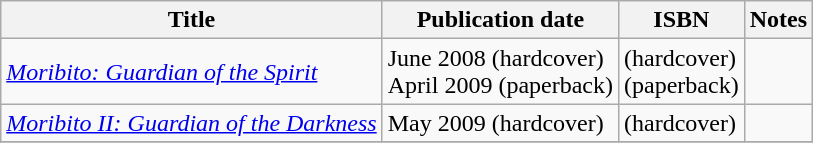<table class=wikitable>
<tr>
<th>Title</th>
<th>Publication date</th>
<th>ISBN</th>
<th>Notes</th>
</tr>
<tr>
<td><em><a href='#'>Moribito: Guardian of the Spirit</a></em></td>
<td>June 2008 (hardcover)<br>April 2009 (paperback)</td>
<td> (hardcover)<br> (paperback)</td>
<td></td>
</tr>
<tr>
<td><em><a href='#'>Moribito II: Guardian of the Darkness</a></em></td>
<td>May 2009 (hardcover)</td>
<td> (hardcover)</td>
<td></td>
</tr>
<tr>
</tr>
</table>
